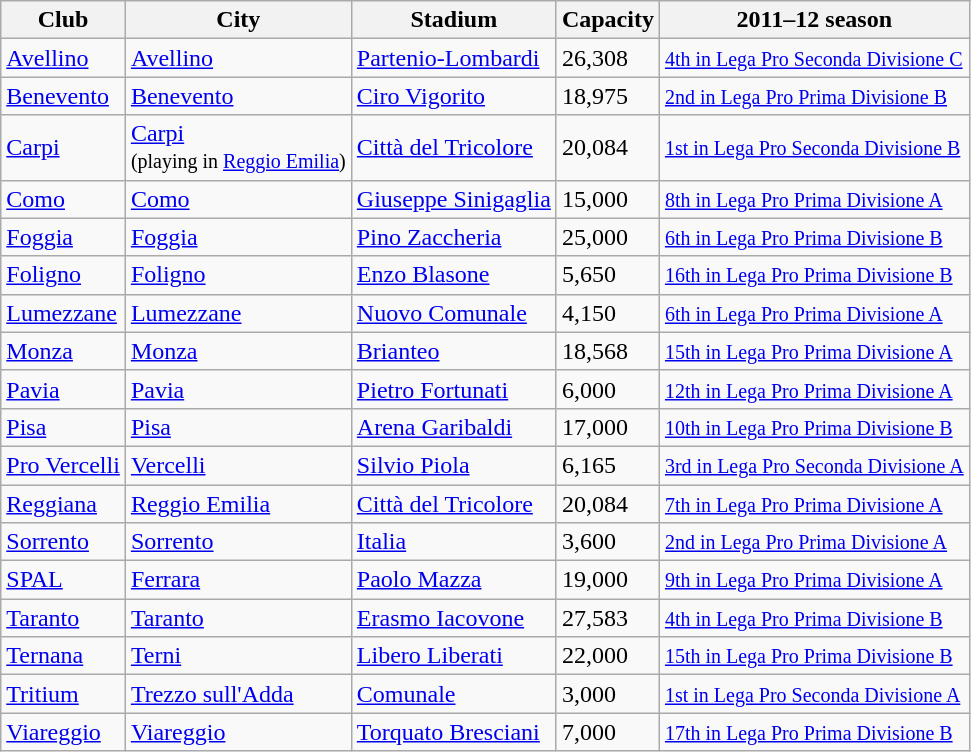<table class="wikitable sortable">
<tr>
<th>Club</th>
<th>City</th>
<th>Stadium</th>
<th>Capacity</th>
<th>2011–12 season</th>
</tr>
<tr>
<td><a href='#'>Avellino</a></td>
<td><a href='#'>Avellino</a></td>
<td><a href='#'>Partenio-Lombardi</a></td>
<td>26,308</td>
<td><small><a href='#'>4th in Lega Pro Seconda Divisione C</a></small></td>
</tr>
<tr>
<td><a href='#'>Benevento</a></td>
<td><a href='#'>Benevento</a></td>
<td><a href='#'>Ciro Vigorito</a></td>
<td>18,975</td>
<td><small><a href='#'>2nd in Lega Pro Prima Divisione B</a></small></td>
</tr>
<tr>
<td><a href='#'>Carpi</a></td>
<td><a href='#'>Carpi</a><br><small>(playing in <a href='#'>Reggio Emilia</a>)</small></td>
<td><a href='#'>Città del Tricolore</a></td>
<td>20,084</td>
<td><small><a href='#'>1st in Lega Pro Seconda Divisione B</a></small></td>
</tr>
<tr>
<td><a href='#'>Como</a></td>
<td><a href='#'>Como</a></td>
<td><a href='#'>Giuseppe Sinigaglia</a></td>
<td>15,000</td>
<td><small><a href='#'>8th in Lega Pro Prima Divisione A</a></small></td>
</tr>
<tr>
<td><a href='#'>Foggia</a></td>
<td><a href='#'>Foggia</a></td>
<td><a href='#'>Pino Zaccheria</a></td>
<td>25,000</td>
<td><small><a href='#'>6th in Lega Pro Prima Divisione B</a></small></td>
</tr>
<tr>
<td><a href='#'>Foligno</a></td>
<td><a href='#'>Foligno</a></td>
<td><a href='#'>Enzo Blasone</a></td>
<td>5,650</td>
<td><small><a href='#'>16th in Lega Pro Prima Divisione B</a></small></td>
</tr>
<tr>
<td><a href='#'>Lumezzane</a></td>
<td><a href='#'>Lumezzane</a></td>
<td><a href='#'>Nuovo Comunale</a></td>
<td>4,150</td>
<td><small><a href='#'>6th in Lega Pro Prima Divisione A</a></small></td>
</tr>
<tr>
<td><a href='#'>Monza</a></td>
<td><a href='#'>Monza</a></td>
<td><a href='#'>Brianteo</a></td>
<td>18,568</td>
<td><small><a href='#'>15th in Lega Pro Prima Divisione A</a></small></td>
</tr>
<tr>
<td><a href='#'>Pavia</a></td>
<td><a href='#'>Pavia</a></td>
<td><a href='#'>Pietro Fortunati</a></td>
<td>6,000</td>
<td><small><a href='#'>12th in Lega Pro Prima Divisione A</a></small></td>
</tr>
<tr>
<td><a href='#'>Pisa</a></td>
<td><a href='#'>Pisa</a></td>
<td><a href='#'>Arena Garibaldi</a></td>
<td>17,000</td>
<td><small><a href='#'>10th in Lega Pro Prima Divisione B</a></small></td>
</tr>
<tr>
<td><a href='#'>Pro Vercelli</a></td>
<td><a href='#'>Vercelli</a></td>
<td><a href='#'>Silvio Piola</a></td>
<td>6,165</td>
<td><small><a href='#'>3rd in Lega Pro Seconda Divisione A</a></small></td>
</tr>
<tr>
<td><a href='#'>Reggiana</a></td>
<td><a href='#'>Reggio Emilia</a></td>
<td><a href='#'>Città del Tricolore</a></td>
<td>20,084</td>
<td><small><a href='#'>7th in Lega Pro Prima Divisione A</a></small></td>
</tr>
<tr>
<td><a href='#'>Sorrento</a></td>
<td><a href='#'>Sorrento</a></td>
<td><a href='#'>Italia</a></td>
<td>3,600</td>
<td><small><a href='#'>2nd in Lega Pro Prima Divisione A</a></small></td>
</tr>
<tr>
<td><a href='#'>SPAL</a></td>
<td><a href='#'>Ferrara</a></td>
<td><a href='#'>Paolo Mazza</a></td>
<td>19,000</td>
<td><small><a href='#'>9th in Lega Pro Prima Divisione A</a></small></td>
</tr>
<tr>
<td><a href='#'>Taranto</a></td>
<td><a href='#'>Taranto</a></td>
<td><a href='#'>Erasmo Iacovone</a></td>
<td>27,583</td>
<td><small><a href='#'>4th in Lega Pro Prima Divisione B</a></small></td>
</tr>
<tr>
<td><a href='#'>Ternana</a></td>
<td><a href='#'>Terni</a></td>
<td><a href='#'>Libero Liberati</a></td>
<td>22,000</td>
<td><small><a href='#'>15th in Lega Pro Prima Divisione B</a></small></td>
</tr>
<tr>
<td><a href='#'>Tritium</a></td>
<td><a href='#'>Trezzo sull'Adda</a></td>
<td><a href='#'>Comunale</a></td>
<td>3,000</td>
<td><small><a href='#'>1st in Lega Pro Seconda Divisione A</a></small></td>
</tr>
<tr>
<td><a href='#'>Viareggio</a></td>
<td><a href='#'>Viareggio</a></td>
<td><a href='#'>Torquato Bresciani</a></td>
<td>7,000</td>
<td><small><a href='#'>17th in Lega Pro Prima Divisione B</a></small></td>
</tr>
</table>
